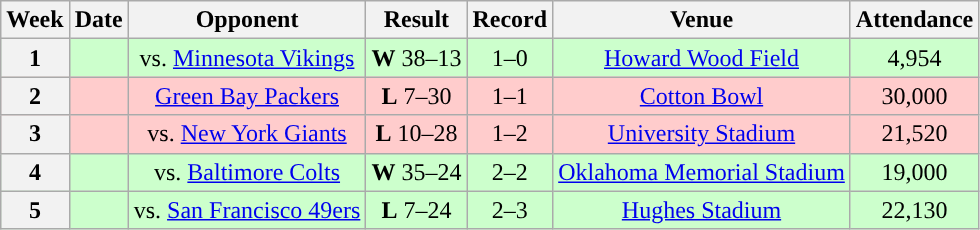<table class="wikitable" style="text-align:center">
<tr>
<th>Week</th>
<th>Date</th>
<th>Opponent</th>
<th>Result</th>
<th>Record</th>
<th>Venue</th>
<th>Attendance</th>
</tr>
<tr style="background:#cfc">
<th>1</th>
<td></td>
<td>vs. <a href='#'>Minnesota Vikings</a></td>
<td><strong>W</strong> 38–13</td>
<td>1–0</td>
<td><a href='#'>Howard Wood Field</a></td>
<td>4,954</td>
</tr>
<tr style="background:#fcc">
<th>2</th>
<td></td>
<td><a href='#'>Green Bay Packers</a></td>
<td><strong>L</strong> 7–30</td>
<td>1–1</td>
<td><a href='#'>Cotton Bowl</a></td>
<td>30,000</td>
</tr>
<tr style="background:#fcc">
<th>3</th>
<td></td>
<td>vs. <a href='#'>New York Giants</a></td>
<td><strong>L</strong> 10–28</td>
<td>1–2</td>
<td><a href='#'>University Stadium</a></td>
<td>21,520</td>
</tr>
<tr style="background:#cfc">
<th>4</th>
<td></td>
<td>vs. <a href='#'>Baltimore Colts</a></td>
<td><strong>W</strong> 35–24</td>
<td>2–2</td>
<td><a href='#'>Oklahoma Memorial Stadium</a></td>
<td>19,000</td>
</tr>
<tr style="background:#cfc">
<th>5</th>
<td></td>
<td>vs. <a href='#'>San Francisco 49ers</a></td>
<td><strong>L</strong> 7–24</td>
<td>2–3</td>
<td><a href='#'>Hughes Stadium</a></td>
<td>22,130</td>
</tr>
</table>
